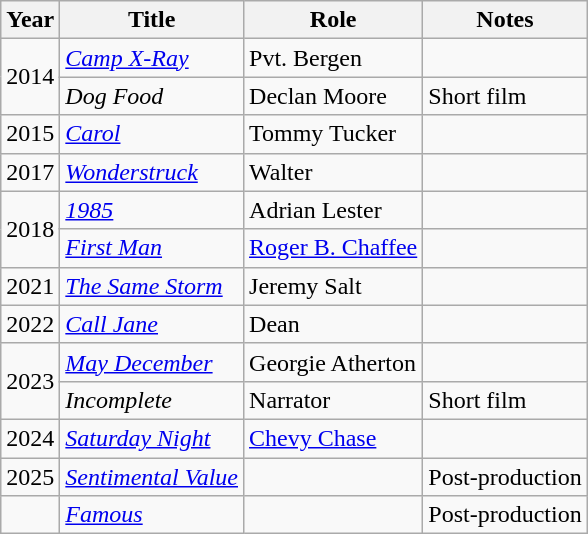<table class="wikitable sortable">
<tr>
<th>Year</th>
<th>Title</th>
<th>Role</th>
<th class="unsortable">Notes</th>
</tr>
<tr>
<td rowspan=2>2014</td>
<td><em><a href='#'>Camp X-Ray</a></em></td>
<td>Pvt. Bergen</td>
<td></td>
</tr>
<tr>
<td><em>Dog Food</em></td>
<td>Declan Moore</td>
<td>Short film</td>
</tr>
<tr>
<td>2015</td>
<td><em><a href='#'>Carol</a></em></td>
<td>Tommy Tucker</td>
<td></td>
</tr>
<tr>
<td>2017</td>
<td><em><a href='#'>Wonderstruck</a></em></td>
<td>Walter</td>
<td></td>
</tr>
<tr>
<td rowspan=2>2018</td>
<td><em><a href='#'>1985</a></em></td>
<td>Adrian Lester</td>
<td></td>
</tr>
<tr>
<td><em><a href='#'>First Man</a></em></td>
<td><a href='#'>Roger B. Chaffee</a></td>
<td></td>
</tr>
<tr>
<td>2021</td>
<td><em><a href='#'>The Same Storm</a></em></td>
<td>Jeremy Salt</td>
<td></td>
</tr>
<tr>
<td>2022</td>
<td><em><a href='#'>Call Jane</a></em></td>
<td>Dean</td>
<td></td>
</tr>
<tr>
<td rowspan=2>2023</td>
<td><em><a href='#'>May December</a></em></td>
<td>Georgie Atherton</td>
<td></td>
</tr>
<tr>
<td><em>Incomplete</em></td>
<td>Narrator</td>
<td>Short film</td>
</tr>
<tr>
<td>2024</td>
<td><em><a href='#'>Saturday Night</a></em></td>
<td><a href='#'>Chevy Chase</a></td>
<td></td>
</tr>
<tr>
<td>2025</td>
<td><em><a href='#'>Sentimental Value</a></em></td>
<td></td>
<td>Post-production</td>
</tr>
<tr>
<td></td>
<td><em><a href='#'>Famous</a></em></td>
<td></td>
<td>Post-production</td>
</tr>
</table>
